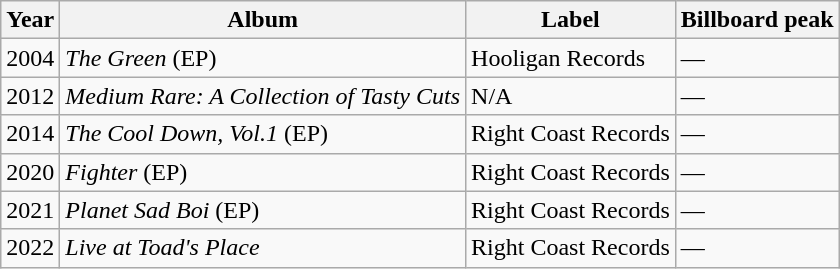<table class="wikitable">
<tr>
<th>Year</th>
<th>Album</th>
<th>Label</th>
<th>Billboard peak</th>
</tr>
<tr>
<td>2004</td>
<td><em>The Green</em> (EP)</td>
<td>Hooligan Records</td>
<td>—</td>
</tr>
<tr>
<td>2012</td>
<td><em>Medium Rare: A Collection of Tasty Cuts</em></td>
<td>N/A</td>
<td>—</td>
</tr>
<tr>
<td>2014</td>
<td><em>The Cool Down, Vol.1</em> (EP)</td>
<td>Right Coast Records</td>
<td>—</td>
</tr>
<tr>
<td>2020</td>
<td><em>Fighter</em> (EP)</td>
<td>Right Coast Records</td>
<td>—</td>
</tr>
<tr>
<td>2021</td>
<td><em>Planet Sad Boi</em> (EP)</td>
<td>Right Coast Records</td>
<td>—</td>
</tr>
<tr>
<td>2022</td>
<td><em>Live at Toad's Place</em></td>
<td>Right Coast Records</td>
<td>—</td>
</tr>
</table>
